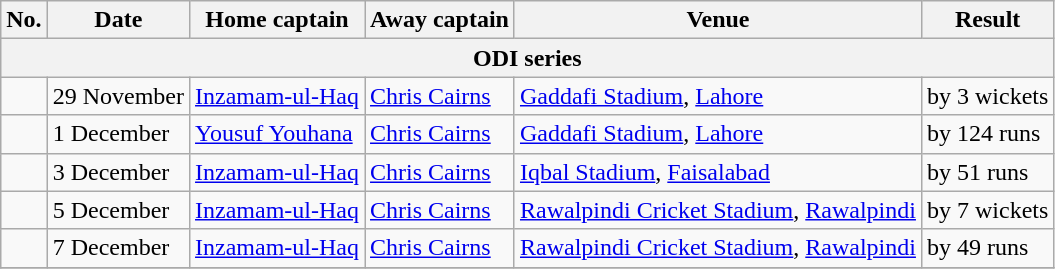<table class="wikitable">
<tr>
<th>No.</th>
<th>Date</th>
<th>Home captain</th>
<th>Away captain</th>
<th>Venue</th>
<th>Result</th>
</tr>
<tr>
<th colspan="6">ODI series</th>
</tr>
<tr>
<td></td>
<td>29 November</td>
<td><a href='#'>Inzamam-ul-Haq</a></td>
<td><a href='#'>Chris Cairns</a></td>
<td><a href='#'>Gaddafi Stadium</a>, <a href='#'>Lahore</a></td>
<td> by 3 wickets</td>
</tr>
<tr>
<td></td>
<td>1 December</td>
<td><a href='#'>Yousuf Youhana</a></td>
<td><a href='#'>Chris Cairns</a></td>
<td><a href='#'>Gaddafi Stadium</a>, <a href='#'>Lahore</a></td>
<td> by 124 runs</td>
</tr>
<tr>
<td></td>
<td>3 December</td>
<td><a href='#'>Inzamam-ul-Haq</a></td>
<td><a href='#'>Chris Cairns</a></td>
<td><a href='#'>Iqbal Stadium</a>, <a href='#'>Faisalabad</a></td>
<td> by 51 runs</td>
</tr>
<tr>
<td></td>
<td>5 December</td>
<td><a href='#'>Inzamam-ul-Haq</a></td>
<td><a href='#'>Chris Cairns</a></td>
<td><a href='#'>Rawalpindi Cricket Stadium</a>, <a href='#'>Rawalpindi</a></td>
<td> by 7 wickets</td>
</tr>
<tr>
<td></td>
<td>7 December</td>
<td><a href='#'>Inzamam-ul-Haq</a></td>
<td><a href='#'>Chris Cairns</a></td>
<td><a href='#'>Rawalpindi Cricket Stadium</a>, <a href='#'>Rawalpindi</a></td>
<td> by 49 runs</td>
</tr>
<tr>
</tr>
</table>
